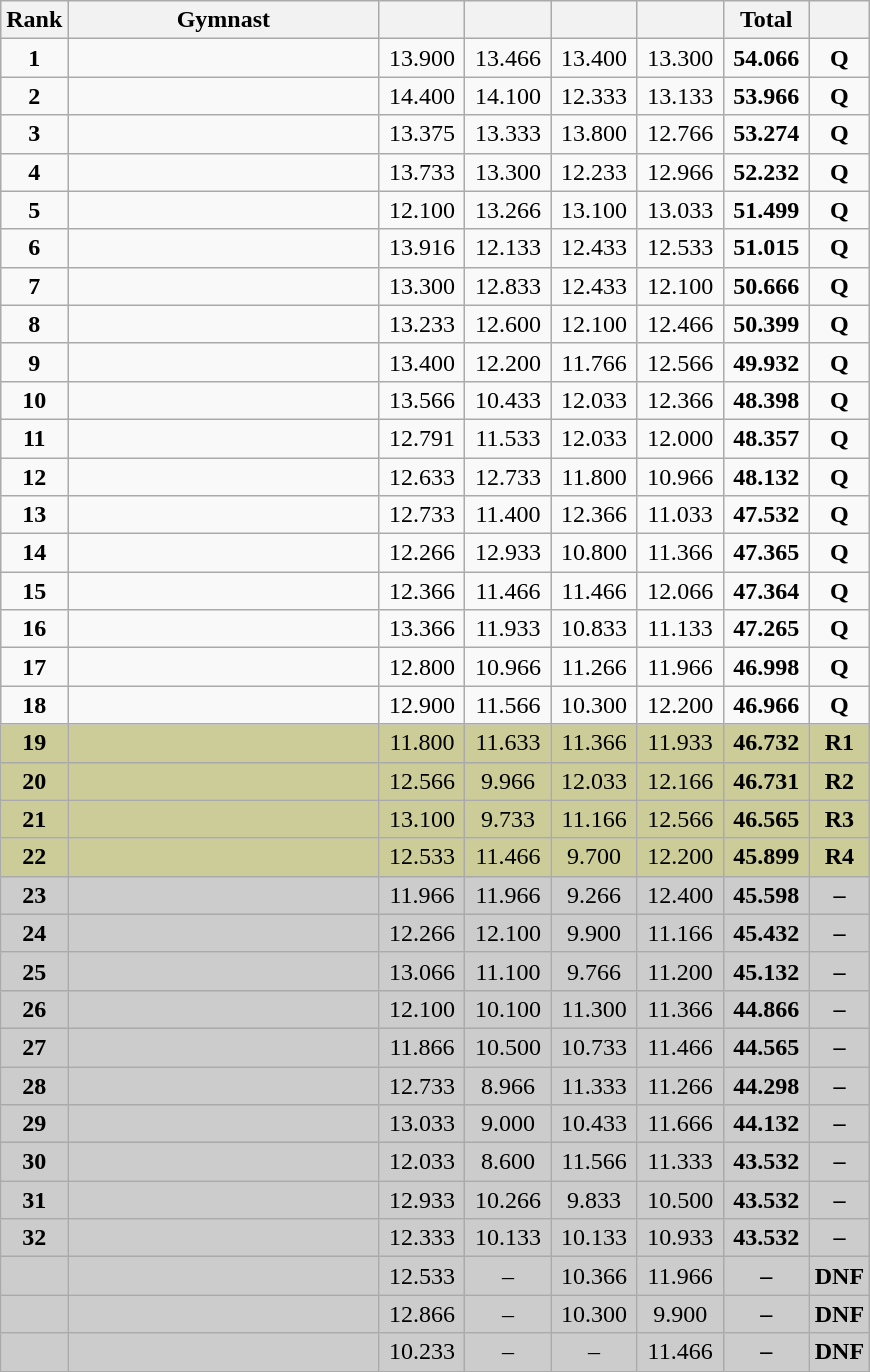<table class="wikitable sortable" style="text-align:center; font-size:100%">
<tr>
<th scope="col" style="width:15px;">Rank</th>
<th scope="col" style="width:200px;">Gymnast</th>
<th scope="col" style="width:50px;"></th>
<th scope="col" style="width:50px;"></th>
<th scope="col" style="width:50px;"></th>
<th scope="col" style="width:50px;"></th>
<th scope="col" style="width:50px;">Total</th>
<th scope="col" style="width:15px;"></th>
</tr>
<tr>
<td scope="row" style="text-align:center;"><strong>1</strong></td>
<td style="text-align:left;"></td>
<td>13.900</td>
<td>13.466</td>
<td>13.400</td>
<td>13.300</td>
<td><strong>54.066</strong></td>
<td><strong>Q</strong></td>
</tr>
<tr>
<td scope="row" style="text-align:center;"><strong>2</strong></td>
<td style="text-align:left;"></td>
<td>14.400</td>
<td>14.100</td>
<td>12.333</td>
<td>13.133</td>
<td><strong>53.966</strong></td>
<td><strong>Q</strong></td>
</tr>
<tr>
<td scope="row" style="text-align:center;"><strong>3</strong></td>
<td style="text-align:left;"></td>
<td>13.375</td>
<td>13.333</td>
<td>13.800</td>
<td>12.766</td>
<td><strong>53.274</strong></td>
<td><strong>Q</strong></td>
</tr>
<tr>
<td scope="row" style="text-align:center;"><strong>4</strong></td>
<td style="text-align:left;"></td>
<td>13.733</td>
<td>13.300</td>
<td>12.233</td>
<td>12.966</td>
<td><strong>52.232</strong></td>
<td><strong>Q</strong></td>
</tr>
<tr>
<td scope="row" style="text-align:center;"><strong>5</strong></td>
<td style="text-align:left;"></td>
<td>12.100</td>
<td>13.266</td>
<td>13.100</td>
<td>13.033</td>
<td><strong>51.499</strong></td>
<td><strong>Q</strong></td>
</tr>
<tr>
<td scope="row" style="text-align:center;"><strong>6</strong></td>
<td style="text-align:left;"></td>
<td>13.916</td>
<td>12.133</td>
<td>12.433</td>
<td>12.533</td>
<td><strong>51.015</strong></td>
<td><strong>Q</strong></td>
</tr>
<tr>
<td scope="row" style="text-align:center;"><strong>7</strong></td>
<td style="text-align:left;"></td>
<td>13.300</td>
<td>12.833</td>
<td>12.433</td>
<td>12.100</td>
<td><strong>50.666</strong></td>
<td><strong>Q</strong></td>
</tr>
<tr>
<td scope="row" style="text-align:center;"><strong>8</strong></td>
<td style="text-align:left;"></td>
<td>13.233</td>
<td>12.600</td>
<td>12.100</td>
<td>12.466</td>
<td><strong>50.399</strong></td>
<td><strong>Q</strong></td>
</tr>
<tr>
<td scope="row" style="text-align:center;"><strong>9</strong></td>
<td style="text-align:left;"></td>
<td>13.400</td>
<td>12.200</td>
<td>11.766</td>
<td>12.566</td>
<td><strong>49.932</strong></td>
<td><strong>Q</strong></td>
</tr>
<tr>
<td scope="row" style="text-align:center;"><strong>10</strong></td>
<td style="text-align:left;"></td>
<td>13.566</td>
<td>10.433</td>
<td>12.033</td>
<td>12.366</td>
<td><strong>48.398</strong></td>
<td><strong>Q</strong></td>
</tr>
<tr>
<td scope="row" style="text-align:center;"><strong>11</strong></td>
<td style="text-align:left;"></td>
<td>12.791</td>
<td>11.533</td>
<td>12.033</td>
<td>12.000</td>
<td><strong>48.357</strong></td>
<td><strong>Q</strong></td>
</tr>
<tr>
<td scope="row" style="text-align:center;"><strong>12</strong></td>
<td style="text-align:left;"></td>
<td>12.633</td>
<td>12.733</td>
<td>11.800</td>
<td>10.966</td>
<td><strong>48.132</strong></td>
<td><strong>Q</strong></td>
</tr>
<tr>
<td scope="row" style="text-align:center;"><strong>13</strong></td>
<td style="text-align:left;"></td>
<td>12.733</td>
<td>11.400</td>
<td>12.366</td>
<td>11.033</td>
<td><strong>47.532</strong></td>
<td><strong>Q</strong></td>
</tr>
<tr>
<td scope="row" style="text-align:center;"><strong>14</strong></td>
<td style="text-align:left;"></td>
<td>12.266</td>
<td>12.933</td>
<td>10.800</td>
<td>11.366</td>
<td><strong>47.365</strong></td>
<td><strong>Q</strong></td>
</tr>
<tr>
<td scope="row" style="text-align:center;"><strong>15</strong></td>
<td style="text-align:left;"></td>
<td>12.366</td>
<td>11.466</td>
<td>11.466</td>
<td>12.066</td>
<td><strong>47.364</strong></td>
<td><strong>Q</strong></td>
</tr>
<tr>
<td scope="row" style="text-align:center;"><strong>16</strong></td>
<td style="text-align:left;"></td>
<td>13.366</td>
<td>11.933</td>
<td>10.833</td>
<td>11.133</td>
<td><strong>47.265</strong></td>
<td><strong>Q</strong></td>
</tr>
<tr>
<td scope="row" style="text-align:center;"><strong>17</strong></td>
<td style="text-align:left;"></td>
<td>12.800</td>
<td>10.966</td>
<td>11.266</td>
<td>11.966</td>
<td><strong>46.998</strong></td>
<td><strong>Q</strong></td>
</tr>
<tr>
<td scope="row" style="text-align:center;"><strong>18</strong></td>
<td style="text-align:left;"></td>
<td>12.900</td>
<td>11.566</td>
<td>10.300</td>
<td>12.200</td>
<td><strong>46.966</strong></td>
<td><strong>Q</strong></td>
</tr>
<tr style="background:#cccc99;">
<td scope="row" style="text-align:center;"><strong>19</strong></td>
<td style="text-align:left;"></td>
<td>11.800</td>
<td>11.633</td>
<td>11.366</td>
<td>11.933</td>
<td><strong>46.732</strong></td>
<td><strong>R1</strong></td>
</tr>
<tr style="background:#cccc99;">
<td scope="row" style="text-align:center;"><strong>20</strong></td>
<td style="text-align:left;"></td>
<td>12.566</td>
<td>9.966</td>
<td>12.033</td>
<td>12.166</td>
<td><strong>46.731</strong></td>
<td><strong>R2</strong></td>
</tr>
<tr style="background:#cccc99;">
<td scope="row" style="text-align:center;"><strong>21</strong></td>
<td style="text-align:left;"></td>
<td>13.100</td>
<td>9.733</td>
<td>11.166</td>
<td>12.566</td>
<td><strong>46.565</strong></td>
<td><strong>R3</strong></td>
</tr>
<tr style="background:#cccc99;">
<td scope="row" style="text-align:center;"><strong>22</strong></td>
<td style="text-align:left;"></td>
<td>12.533</td>
<td>11.466</td>
<td>9.700</td>
<td>12.200</td>
<td><strong>45.899</strong></td>
<td><strong>R4</strong></td>
</tr>
<tr style="background:#cccccc;">
<td scope="row" style="text-align:center;"><strong>23</strong></td>
<td style="text-align:left;"></td>
<td>11.966</td>
<td>11.966</td>
<td>9.266</td>
<td>12.400</td>
<td><strong>45.598</strong></td>
<td><strong>–</strong></td>
</tr>
<tr style="background:#cccccc;">
<td scope="row" style="text-align:center;"><strong>24</strong></td>
<td style="text-align:left;"></td>
<td>12.266</td>
<td>12.100</td>
<td>9.900</td>
<td>11.166</td>
<td><strong>45.432</strong></td>
<td><strong>–</strong></td>
</tr>
<tr style="background:#cccccc;">
<td scope="row" style="text-align:center;"><strong>25</strong></td>
<td style="text-align:left;"></td>
<td>13.066</td>
<td>11.100</td>
<td>9.766</td>
<td>11.200</td>
<td><strong>45.132</strong></td>
<td><strong>–</strong></td>
</tr>
<tr style="background:#cccccc;">
<td scope="row" style="text-align:center;"><strong>26</strong></td>
<td style="text-align:left;"></td>
<td>12.100</td>
<td>10.100</td>
<td>11.300</td>
<td>11.366</td>
<td><strong>44.866</strong></td>
<td><strong>–</strong></td>
</tr>
<tr style="background:#cccccc;">
<td scope="row" style="text-align:center;"><strong>27</strong></td>
<td style="text-align:left;"></td>
<td>11.866</td>
<td>10.500</td>
<td>10.733</td>
<td>11.466</td>
<td><strong>44.565</strong></td>
<td><strong>–</strong></td>
</tr>
<tr style="background:#cccccc;">
<td scope="row" style="text-align:center;"><strong>28</strong></td>
<td style="text-align:left;"></td>
<td>12.733</td>
<td>8.966</td>
<td>11.333</td>
<td>11.266</td>
<td><strong>44.298</strong></td>
<td><strong>–</strong></td>
</tr>
<tr style="background:#cccccc;">
<td scope="row" style="text-align:center;"><strong>29</strong></td>
<td style="text-align:left;"></td>
<td>13.033</td>
<td>9.000</td>
<td>10.433</td>
<td>11.666</td>
<td><strong>44.132</strong></td>
<td><strong>–</strong></td>
</tr>
<tr style="background:#cccccc;">
<td scope="row" style="text-align:center;"><strong>30</strong></td>
<td style="text-align:left;"></td>
<td>12.033</td>
<td>8.600</td>
<td>11.566</td>
<td>11.333</td>
<td><strong>43.532</strong></td>
<td><strong>–</strong></td>
</tr>
<tr style="background:#cccccc;">
<td scope="row" style="text-align:center;"><strong>31</strong></td>
<td style="text-align:left;"></td>
<td>12.933</td>
<td>10.266</td>
<td>9.833</td>
<td>10.500</td>
<td><strong>43.532</strong></td>
<td><strong>–</strong></td>
</tr>
<tr style="background:#cccccc;">
<td scope="row" style="text-align:center;"><strong>32</strong></td>
<td style="text-align:left;"></td>
<td>12.333</td>
<td>10.133</td>
<td>10.133</td>
<td>10.933</td>
<td><strong>43.532</strong></td>
<td><strong>–</strong></td>
</tr>
<tr style="background:#cccccc;">
<td scope="row" style="text-align:center;"><strong></strong></td>
<td style="text-align:left;"></td>
<td>12.533</td>
<td>–</td>
<td>10.366</td>
<td>11.966</td>
<td><strong>–</strong></td>
<td><strong>DNF</strong></td>
</tr>
<tr style="background:#cccccc;">
<td scope="row" style="text-align:center;"><strong></strong></td>
<td style="text-align:left;"></td>
<td>12.866</td>
<td>–</td>
<td>10.300</td>
<td>9.900</td>
<td><strong>–</strong></td>
<td><strong>DNF</strong></td>
</tr>
<tr style="background:#cccccc;">
<td scope="row" style="text-align:center;"><strong></strong></td>
<td style="text-align:left;"></td>
<td>10.233</td>
<td>–</td>
<td>–</td>
<td>11.466</td>
<td><strong>–</strong></td>
<td><strong>DNF</strong></td>
</tr>
</table>
